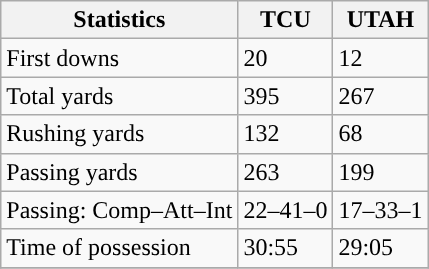<table class="wikitable" style="float: left;">
<tr>
<th>Statistics</th>
<th>TCU</th>
<th>UTAH</th>
</tr>
<tr>
<td>First downs</td>
<td>20</td>
<td>12</td>
</tr>
<tr>
<td>Total yards</td>
<td>395</td>
<td>267</td>
</tr>
<tr>
<td>Rushing yards</td>
<td>132</td>
<td>68</td>
</tr>
<tr>
<td>Passing yards</td>
<td>263</td>
<td>199</td>
</tr>
<tr>
<td>Passing: Comp–Att–Int</td>
<td>22–41–0</td>
<td>17–33–1</td>
</tr>
<tr>
<td>Time of possession</td>
<td>30:55</td>
<td>29:05</td>
</tr>
<tr>
</tr>
</table>
